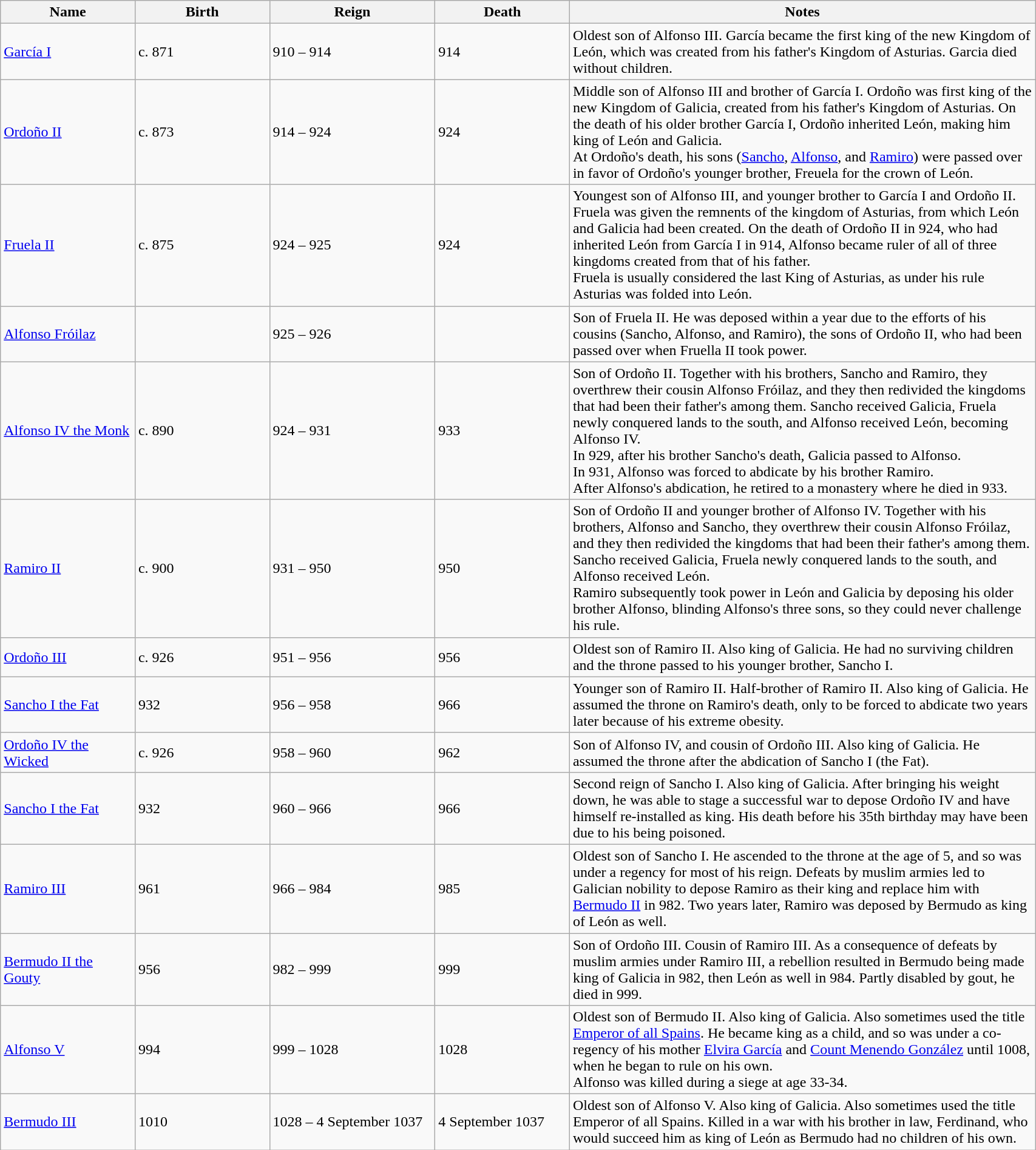<table width=90% class="wikitable">
<tr>
<th style="width: 13%">Name</th>
<th style="width: 13%">Birth</th>
<th style="width: 16%">Reign</th>
<th style="width: 13%">Death</th>
<th style="width: 45%">Notes</th>
</tr>
<tr>
<td><a href='#'>García I</a></td>
<td>c. 871</td>
<td>910 – 914</td>
<td>914</td>
<td>Oldest son of Alfonso III. García became the first king of the new Kingdom of León, which was created from his father's Kingdom of Asturias. Garcia died without children.</td>
</tr>
<tr>
<td><a href='#'>Ordoño II</a></td>
<td>c. 873</td>
<td>914 – 924</td>
<td>924</td>
<td>Middle son of Alfonso III and brother of García I. Ordoño was first king of the new Kingdom of Galicia, created from his father's Kingdom of Asturias. On the death of his older brother García I, Ordoño inherited León, making him king of León and Galicia.<br>At Ordoño's death, his sons (<a href='#'>Sancho</a>, <a href='#'>Alfonso</a>, and <a href='#'>Ramiro</a>) were passed over in favor of Ordoño's younger brother, Freuela for the crown of León.</td>
</tr>
<tr>
<td><a href='#'>Fruela II</a></td>
<td>c. 875</td>
<td>924 – 925</td>
<td>924</td>
<td>Youngest son of Alfonso III, and younger brother to García I and Ordoño II. Fruela was given the remnents of the kingdom of Asturias, from which León and Galicia had been created. On the death of Ordoño II in 924, who had inherited León from García I in 914, Alfonso became ruler of all of three kingdoms created from that of his father.<br>Fruela is usually considered the last King of Asturias, as under his rule Asturias was folded into León.</td>
</tr>
<tr>
<td><a href='#'>Alfonso Fróilaz</a></td>
<td></td>
<td>925 – 926</td>
<td></td>
<td>Son of Fruela II. He was deposed within a year due to the efforts of his cousins (Sancho, Alfonso, and Ramiro), the sons of Ordoño II, who had been passed over when Fruella II took power.</td>
</tr>
<tr>
<td><a href='#'>Alfonso IV the Monk</a></td>
<td>c. 890</td>
<td>924 – 931</td>
<td>933</td>
<td>Son of Ordoño II. Together with his brothers, Sancho and Ramiro, they overthrew their cousin Alfonso Fróilaz, and they then redivided the kingdoms that had been their father's among them. Sancho received Galicia, Fruela newly conquered lands to the south, and Alfonso received León, becoming Alfonso IV.<br>In 929, after his brother Sancho's death, Galicia passed to Alfonso.<br>In 931, Alfonso was forced to abdicate by his brother Ramiro.<br>After Alfonso's abdication, he retired to a monastery where he died in 933.</td>
</tr>
<tr>
<td><a href='#'>Ramiro II</a></td>
<td>c. 900</td>
<td>931 – 950</td>
<td>950</td>
<td>Son of Ordoño II and younger brother of Alfonso IV. Together with his brothers, Alfonso and Sancho, they overthrew their cousin Alfonso Fróilaz, and they then redivided the kingdoms that had been their father's among them. Sancho received Galicia, Fruela newly conquered lands to the south, and Alfonso received León.<br>Ramiro subsequently took power in León and Galicia by deposing his older brother Alfonso, blinding Alfonso's three sons, so they could never challenge his rule.</td>
</tr>
<tr>
<td><a href='#'>Ordoño III</a></td>
<td>c. 926</td>
<td>951 – 956</td>
<td>956</td>
<td>Oldest son of Ramiro II. Also king of Galicia. He had no surviving children and the throne passed to his younger brother, Sancho I.</td>
</tr>
<tr>
<td><a href='#'>Sancho I the Fat</a></td>
<td>932</td>
<td>956 – 958</td>
<td>966</td>
<td>Younger son of Ramiro II. Half-brother of Ramiro II. Also king of Galicia. He assumed the throne on Ramiro's death, only to be forced to abdicate two years later because of his extreme obesity.</td>
</tr>
<tr>
<td><a href='#'>Ordoño IV the Wicked</a></td>
<td>c. 926</td>
<td>958 – 960</td>
<td>962</td>
<td>Son of Alfonso IV, and cousin of Ordoño III. Also king of Galicia. He assumed the throne after the abdication of Sancho I (the Fat).</td>
</tr>
<tr>
<td><a href='#'>Sancho I the Fat</a></td>
<td>932</td>
<td>960 – 966</td>
<td>966</td>
<td>Second reign of Sancho I. Also king of Galicia. After bringing his weight down, he was able to stage a successful war to depose Ordoño IV and have himself re-installed as king. His death before his 35th birthday may have been due to his being poisoned.</td>
</tr>
<tr>
<td><a href='#'>Ramiro III</a></td>
<td>961</td>
<td>966 – 984</td>
<td>985</td>
<td>Oldest son of Sancho I. He ascended to the throne at the age of 5, and so was under a regency for most of his reign. Defeats by muslim armies led to Galician nobility to depose Ramiro as their king and replace him with <a href='#'>Bermudo II</a>  in 982. Two years later, Ramiro was deposed by Bermudo as king of León as well.</td>
</tr>
<tr>
<td><a href='#'>Bermudo II the Gouty</a></td>
<td>956</td>
<td>982 – 999</td>
<td>999</td>
<td>Son of Ordoño III. Cousin of Ramiro III. As a consequence of defeats by muslim armies under Ramiro III, a rebellion resulted in Bermudo being made king of Galicia in 982, then León as well in 984. Partly disabled by gout, he died in 999.</td>
</tr>
<tr>
<td><a href='#'>Alfonso V</a></td>
<td>994</td>
<td>999 – 1028</td>
<td>1028</td>
<td>Oldest son of Bermudo II. Also king of Galicia. Also sometimes used the title <a href='#'>Emperor of all Spains</a>. He became king as a child, and so was under a co-regency of his mother <a href='#'>Elvira García</a> and <a href='#'>Count Menendo González</a> until 1008, when he began to rule on his own.<br>Alfonso was killed during a siege at age 33-34.</td>
</tr>
<tr>
<td><a href='#'>Bermudo III</a></td>
<td>1010</td>
<td>1028 – 4 September 1037</td>
<td>4 September 1037</td>
<td>Oldest son of Alfonso V. Also king of Galicia. Also sometimes used the title Emperor of all Spains. Killed in a war with his brother in law, Ferdinand, who would succeed him as king of León as Bermudo had no children of his own.</td>
</tr>
</table>
